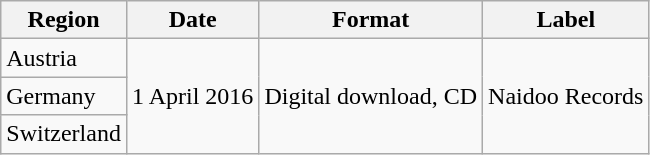<table class="wikitable">
<tr>
<th scope="col">Region</th>
<th scope="col">Date</th>
<th scope="col">Format</th>
<th scope="col">Label</th>
</tr>
<tr>
<td>Austria</td>
<td rowspan="3">1 April 2016</td>
<td rowspan="3">Digital download, CD</td>
<td rowspan="3">Naidoo Records</td>
</tr>
<tr>
<td>Germany</td>
</tr>
<tr>
<td>Switzerland</td>
</tr>
</table>
